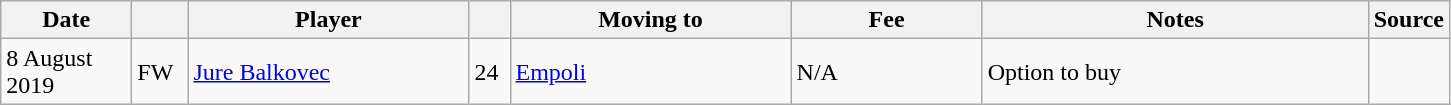<table class="wikitable sortable">
<tr>
<th style="width:80px;">Date</th>
<th style="width:30px;"></th>
<th style="width:180px;">Player</th>
<th style="width:20px;"></th>
<th style="width:180px;">Moving to</th>
<th style="width:120px;" class="unsortable">Fee</th>
<th style="width:250px;" class="unsortable">Notes</th>
<th style="width:20px;">Source</th>
</tr>
<tr>
<td>8 August 2019</td>
<td>FW</td>
<td> <a href='#'>Jure Balkovec</a></td>
<td>24</td>
<td> <a href='#'>Empoli</a></td>
<td>N/A</td>
<td>Option to buy</td>
<td></td>
</tr>
</table>
